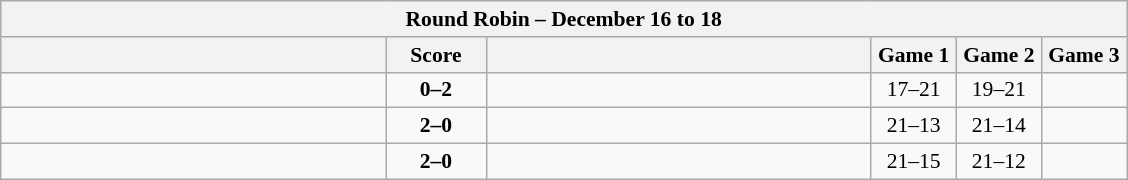<table class="wikitable" style="text-align: center; font-size:90% ">
<tr>
<th colspan=6>Round Robin – December 16 to 18</th>
</tr>
<tr>
<th align="right" width="250"></th>
<th width="60">Score</th>
<th align="left" width="250"></th>
<th width="50">Game 1</th>
<th width="50">Game 2</th>
<th width="50">Game 3</th>
</tr>
<tr>
<td align=left></td>
<td align=center><strong>0–2</strong></td>
<td align=left><strong></strong></td>
<td>17–21</td>
<td>19–21</td>
<td></td>
</tr>
<tr>
<td align=left><strong></strong></td>
<td align=center><strong>2–0</strong></td>
<td align=left></td>
<td>21–13</td>
<td>21–14</td>
<td></td>
</tr>
<tr>
<td align=left><strong></strong></td>
<td align=center><strong>2–0</strong></td>
<td align=left></td>
<td>21–15</td>
<td>21–12</td>
<td></td>
</tr>
</table>
